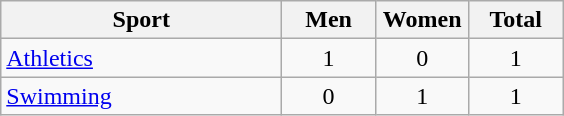<table class="wikitable sortable" style="text-align:center;">
<tr>
<th width="180">Sport</th>
<th width="55">Men</th>
<th width="55">Women</th>
<th width="55">Total</th>
</tr>
<tr>
<td align="left"><a href='#'>Athletics</a></td>
<td>1</td>
<td>0</td>
<td>1</td>
</tr>
<tr>
<td align="left"><a href='#'>Swimming</a></td>
<td>0</td>
<td>1</td>
<td>1</td>
</tr>
</table>
